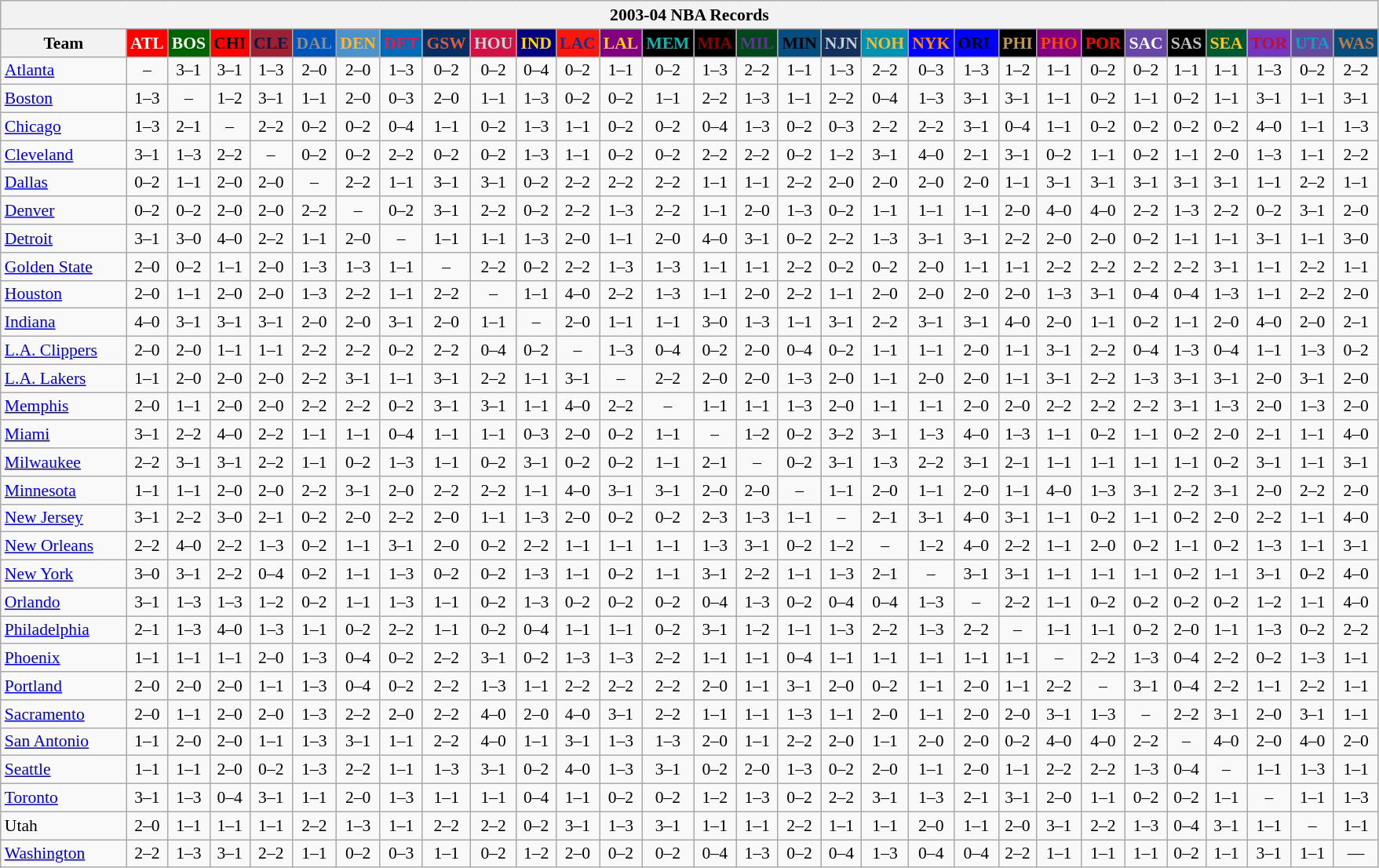<table class="wikitable" style="font-size:90%; text-align:center;">
<tr>
<th colspan=30>2003-04 NBA Records</th>
</tr>
<tr>
<th width=100>Team</th>
<th style="background:#FF0000;color:#FFFFFF;width=35">ATL</th>
<th style="background:#006400;color:#FFFFFF;width=35">BOS</th>
<th style="background:#FF0000;color:#000000;width=35">CHI</th>
<th style="background:#9F1F32;color:#001D43;width=35">CLE</th>
<th style="background:#0055BA;color:#898D8F;width=35">DAL</th>
<th style="background:#4C92CC;color:#FDB827;width=35">DEN</th>
<th style="background:#006BB7;color:#ED164B;width=35">DET</th>
<th style="background:#072E63;color:#DC5A34;width=35">GSW</th>
<th style="background:#D31145;color:#CBD4D8;width=35">HOU</th>
<th style="background:#000080;color:#FFD700;width=35">IND</th>
<th style="background:#F9160D;color:#1A2E8B;width=35">LAC</th>
<th style="background:#800080;color:#FFD700;width=35">LAL</th>
<th style="background:#000000;color:#0CB2AC;width=35">MEM</th>
<th style="background:#000000;color:#8B0000;width=35">MIA</th>
<th style="background:#00471B;color:#5C378A;width=35">MIL</th>
<th style="background:#044D80;color:#000000;width=35">MIN</th>
<th style="background:#12305B;color:#C4CED4;width=35">NJN</th>
<th style="background:#0093B1;color:#FDB827;width=35">NOH</th>
<th style="background:#0000FF;color:#FF8C00;width=35">NYK</th>
<th style="background:#0000FF;color:#000000;width=35">ORL</th>
<th style="background:#000000;color:#BB9754;width=35">PHI</th>
<th style="background:#800080;color:#FF4500;width=35">PHO</th>
<th style="background:#000000;color:#FF0000;width=35">POR</th>
<th style="background:#6846A8;color:#FFFFFF;width=35">SAC</th>
<th style="background:#000000;color:#C0C0C0;width=35">SAS</th>
<th style="background:#005831;color:#FFC322;width=35">SEA</th>
<th style="background:#7436BF;color:#BE0F34;width=35">TOR</th>
<th style="background:#644A9C;color:#149BC7;width=35">UTA</th>
<th style="background:#044D7D;color:#BC7A44;width=35">WAS</th>
</tr>
<tr>
<td style="text-align:left;"><a href='#'>Atlanta</a></td>
<td>–</td>
<td>3–1</td>
<td>3–1</td>
<td>1–3</td>
<td>2–0</td>
<td>2–0</td>
<td>1–3</td>
<td>0–2</td>
<td>0–2</td>
<td>0–4</td>
<td>0–2</td>
<td>1–1</td>
<td>0–2</td>
<td>1–3</td>
<td>2–2</td>
<td>1–1</td>
<td>1–3</td>
<td>2–2</td>
<td>0–3</td>
<td>1–3</td>
<td>1–2</td>
<td>1–1</td>
<td>0–2</td>
<td>0–2</td>
<td>1–1</td>
<td>1–1</td>
<td>1–3</td>
<td>0–2</td>
<td>2–2</td>
</tr>
<tr>
<td style="text-align:left;"><a href='#'>Boston</a></td>
<td>1–3</td>
<td>–</td>
<td>1–2</td>
<td>3–1</td>
<td>1–1</td>
<td>2–0</td>
<td>0–3</td>
<td>2–0</td>
<td>1–1</td>
<td>1–3</td>
<td>0–2</td>
<td>0–2</td>
<td>1–1</td>
<td>2–2</td>
<td>1–3</td>
<td>1–1</td>
<td>2–2</td>
<td>0–4</td>
<td>1–3</td>
<td>3–1</td>
<td>3–1</td>
<td>1–1</td>
<td>0–2</td>
<td>1–1</td>
<td>0–2</td>
<td>1–1</td>
<td>3–1</td>
<td>1–1</td>
<td>3–1</td>
</tr>
<tr>
<td style="text-align:left;"><a href='#'>Chicago</a></td>
<td>1–3</td>
<td>2–1</td>
<td>–</td>
<td>2–2</td>
<td>0–2</td>
<td>0–2</td>
<td>0–4</td>
<td>1–1</td>
<td>0–2</td>
<td>1–3</td>
<td>1–1</td>
<td>0–2</td>
<td>0–2</td>
<td>0–4</td>
<td>1–3</td>
<td>0–2</td>
<td>0–3</td>
<td>2–2</td>
<td>2–2</td>
<td>3–1</td>
<td>0–4</td>
<td>1–1</td>
<td>0–2</td>
<td>0–2</td>
<td>0–2</td>
<td>0–2</td>
<td>4–0</td>
<td>1–1</td>
<td>1–3</td>
</tr>
<tr>
<td style="text-align:left;"><a href='#'>Cleveland</a></td>
<td>3–1</td>
<td>1–3</td>
<td>2–2</td>
<td>–</td>
<td>0–2</td>
<td>0–2</td>
<td>2–2</td>
<td>0–2</td>
<td>0–2</td>
<td>1–3</td>
<td>1–1</td>
<td>0–2</td>
<td>0–2</td>
<td>2–2</td>
<td>2–2</td>
<td>0–2</td>
<td>1–2</td>
<td>3–1</td>
<td>4–0</td>
<td>2–1</td>
<td>3–1</td>
<td>0–2</td>
<td>1–1</td>
<td>0–2</td>
<td>1–1</td>
<td>2–0</td>
<td>1–3</td>
<td>1–1</td>
<td>2–2</td>
</tr>
<tr>
<td style="text-align:left;"><a href='#'>Dallas</a></td>
<td>0–2</td>
<td>1–1</td>
<td>2–0</td>
<td>2–0</td>
<td>–</td>
<td>2–2</td>
<td>1–1</td>
<td>3–1</td>
<td>3–1</td>
<td>0–2</td>
<td>2–2</td>
<td>2–2</td>
<td>2–2</td>
<td>1–1</td>
<td>1–1</td>
<td>2–2</td>
<td>2–0</td>
<td>2–0</td>
<td>2–0</td>
<td>2–0</td>
<td>1–1</td>
<td>3–1</td>
<td>3–1</td>
<td>3–1</td>
<td>3–1</td>
<td>3–1</td>
<td>1–1</td>
<td>2–2</td>
<td>1–1</td>
</tr>
<tr>
<td style="text-align:left;"><a href='#'>Denver</a></td>
<td>0–2</td>
<td>0–2</td>
<td>2–0</td>
<td>2–0</td>
<td>2–2</td>
<td>–</td>
<td>0–2</td>
<td>3–1</td>
<td>2–2</td>
<td>0–2</td>
<td>2–2</td>
<td>1–3</td>
<td>2–2</td>
<td>1–1</td>
<td>2–0</td>
<td>1–3</td>
<td>0–2</td>
<td>1–1</td>
<td>1–1</td>
<td>1–1</td>
<td>2–0</td>
<td>4–0</td>
<td>4–0</td>
<td>2–2</td>
<td>1–3</td>
<td>2–2</td>
<td>0–2</td>
<td>3–1</td>
<td>2–0</td>
</tr>
<tr>
<td style="text-align:left;"><a href='#'>Detroit</a></td>
<td>3–1</td>
<td>3–0</td>
<td>4–0</td>
<td>2–2</td>
<td>1–1</td>
<td>2–0</td>
<td>–</td>
<td>1–1</td>
<td>1–1</td>
<td>1–3</td>
<td>2–0</td>
<td>1–1</td>
<td>2–0</td>
<td>4–0</td>
<td>3–1</td>
<td>0–2</td>
<td>2–2</td>
<td>1–3</td>
<td>3–1</td>
<td>3–1</td>
<td>2–2</td>
<td>2–0</td>
<td>2–0</td>
<td>0–2</td>
<td>1–1</td>
<td>1–1</td>
<td>3–1</td>
<td>1–1</td>
<td>3–0</td>
</tr>
<tr>
<td style="text-align:left;"><a href='#'>Golden State</a></td>
<td>2–0</td>
<td>0–2</td>
<td>1–1</td>
<td>2–0</td>
<td>1–3</td>
<td>1–3</td>
<td>1–1</td>
<td>–</td>
<td>2–2</td>
<td>0–2</td>
<td>2–2</td>
<td>1–3</td>
<td>1–3</td>
<td>1–1</td>
<td>1–1</td>
<td>2–2</td>
<td>0–2</td>
<td>0–2</td>
<td>2–0</td>
<td>1–1</td>
<td>1–1</td>
<td>2–2</td>
<td>2–2</td>
<td>2–2</td>
<td>2–2</td>
<td>3–1</td>
<td>1–1</td>
<td>2–2</td>
<td>1–1</td>
</tr>
<tr>
<td style="text-align:left;"><a href='#'>Houston</a></td>
<td>2–0</td>
<td>1–1</td>
<td>2–0</td>
<td>2–0</td>
<td>1–3</td>
<td>2–2</td>
<td>1–1</td>
<td>2–2</td>
<td>–</td>
<td>1–1</td>
<td>4–0</td>
<td>2–2</td>
<td>1–3</td>
<td>1–1</td>
<td>2–0</td>
<td>2–2</td>
<td>1–1</td>
<td>2–0</td>
<td>2–0</td>
<td>2–0</td>
<td>2–0</td>
<td>1–3</td>
<td>3–1</td>
<td>0–4</td>
<td>0–4</td>
<td>1–3</td>
<td>1–1</td>
<td>2–2</td>
<td>2–0</td>
</tr>
<tr>
<td style="text-align:left;"><a href='#'>Indiana</a></td>
<td>4–0</td>
<td>3–1</td>
<td>3–1</td>
<td>3–1</td>
<td>2–0</td>
<td>2–0</td>
<td>3–1</td>
<td>2–0</td>
<td>1–1</td>
<td>–</td>
<td>2–0</td>
<td>1–1</td>
<td>1–1</td>
<td>3–0</td>
<td>1–3</td>
<td>1–1</td>
<td>3–1</td>
<td>2–2</td>
<td>3–1</td>
<td>3–1</td>
<td>4–0</td>
<td>2–0</td>
<td>1–1</td>
<td>0–2</td>
<td>1–1</td>
<td>2–0</td>
<td>4–0</td>
<td>2–0</td>
<td>2–1</td>
</tr>
<tr>
<td style="text-align:left;"><a href='#'>L.A. Clippers</a></td>
<td>2–0</td>
<td>2–0</td>
<td>1–1</td>
<td>1–1</td>
<td>2–2</td>
<td>2–2</td>
<td>0–2</td>
<td>2–2</td>
<td>0–4</td>
<td>0–2</td>
<td>–</td>
<td>1–3</td>
<td>0–4</td>
<td>0–2</td>
<td>2–0</td>
<td>0–4</td>
<td>0–2</td>
<td>1–1</td>
<td>1–1</td>
<td>2–0</td>
<td>1–1</td>
<td>3–1</td>
<td>2–2</td>
<td>0–4</td>
<td>1–3</td>
<td>0–4</td>
<td>1–1</td>
<td>1–3</td>
<td>0–2</td>
</tr>
<tr>
<td style="text-align:left;"><a href='#'>L.A. Lakers</a></td>
<td>1–1</td>
<td>2–0</td>
<td>2–0</td>
<td>2–0</td>
<td>2–2</td>
<td>3–1</td>
<td>1–1</td>
<td>3–1</td>
<td>2–2</td>
<td>1–1</td>
<td>3–1</td>
<td>–</td>
<td>2–2</td>
<td>2–0</td>
<td>2–0</td>
<td>1–3</td>
<td>2–0</td>
<td>1–1</td>
<td>2–0</td>
<td>2–0</td>
<td>1–1</td>
<td>3–1</td>
<td>2–2</td>
<td>1–3</td>
<td>3–1</td>
<td>3–1</td>
<td>2–0</td>
<td>3–1</td>
<td>2–0</td>
</tr>
<tr>
<td style="text-align:left;"><a href='#'>Memphis</a></td>
<td>2–0</td>
<td>1–1</td>
<td>2–0</td>
<td>2–0</td>
<td>2–2</td>
<td>2–2</td>
<td>0–2</td>
<td>3–1</td>
<td>3–1</td>
<td>1–1</td>
<td>4–0</td>
<td>2–2</td>
<td>–</td>
<td>1–1</td>
<td>1–1</td>
<td>1–3</td>
<td>2–0</td>
<td>1–1</td>
<td>1–1</td>
<td>2–0</td>
<td>2–0</td>
<td>2–2</td>
<td>2–2</td>
<td>2–2</td>
<td>3–1</td>
<td>1–3</td>
<td>2–0</td>
<td>1–3</td>
<td>2–0</td>
</tr>
<tr>
<td style="text-align:left;"><a href='#'>Miami</a></td>
<td>3–1</td>
<td>2–2</td>
<td>4–0</td>
<td>2–2</td>
<td>1–1</td>
<td>1–1</td>
<td>0–4</td>
<td>1–1</td>
<td>1–1</td>
<td>0–3</td>
<td>2–0</td>
<td>0–2</td>
<td>1–1</td>
<td>–</td>
<td>1–2</td>
<td>0–2</td>
<td>3–2</td>
<td>3–1</td>
<td>1–3</td>
<td>4–0</td>
<td>1–3</td>
<td>1–1</td>
<td>0–2</td>
<td>1–1</td>
<td>0–2</td>
<td>2–0</td>
<td>2–1</td>
<td>1–1</td>
<td>4–0</td>
</tr>
<tr>
<td style="text-align:left;"><a href='#'>Milwaukee</a></td>
<td>2–2</td>
<td>3–1</td>
<td>3–1</td>
<td>2–2</td>
<td>1–1</td>
<td>0–2</td>
<td>1–3</td>
<td>1–1</td>
<td>0–2</td>
<td>3–1</td>
<td>0–2</td>
<td>0–2</td>
<td>1–1</td>
<td>2–1</td>
<td>–</td>
<td>0–2</td>
<td>3–1</td>
<td>1–3</td>
<td>2–2</td>
<td>3–1</td>
<td>2–1</td>
<td>1–1</td>
<td>1–1</td>
<td>1–1</td>
<td>1–1</td>
<td>0–2</td>
<td>3–1</td>
<td>1–1</td>
<td>3–1</td>
</tr>
<tr>
<td style="text-align:left;"><a href='#'>Minnesota</a></td>
<td>1–1</td>
<td>1–1</td>
<td>2–0</td>
<td>2–0</td>
<td>2–2</td>
<td>3–1</td>
<td>2–0</td>
<td>2–2</td>
<td>2–2</td>
<td>1–1</td>
<td>4–0</td>
<td>3–1</td>
<td>3–1</td>
<td>2–0</td>
<td>2–0</td>
<td>–</td>
<td>1–1</td>
<td>2–0</td>
<td>1–1</td>
<td>2–0</td>
<td>1–1</td>
<td>4–0</td>
<td>1–3</td>
<td>3–1</td>
<td>2–2</td>
<td>3–1</td>
<td>2–0</td>
<td>2–2</td>
<td>2–0</td>
</tr>
<tr>
<td style="text-align:left;"><a href='#'>New Jersey</a></td>
<td>3–1</td>
<td>2–2</td>
<td>3–0</td>
<td>2–1</td>
<td>0–2</td>
<td>2–0</td>
<td>2–2</td>
<td>2–0</td>
<td>1–1</td>
<td>1–3</td>
<td>2–0</td>
<td>0–2</td>
<td>0–2</td>
<td>2–3</td>
<td>1–3</td>
<td>1–1</td>
<td>–</td>
<td>2–1</td>
<td>3–1</td>
<td>4–0</td>
<td>3–1</td>
<td>1–1</td>
<td>0–2</td>
<td>1–1</td>
<td>0–2</td>
<td>2–0</td>
<td>2–2</td>
<td>1–1</td>
<td>4–0</td>
</tr>
<tr>
<td style="text-align:left;"><a href='#'>New Orleans</a></td>
<td>2–2</td>
<td>4–0</td>
<td>2–2</td>
<td>1–3</td>
<td>0–2</td>
<td>1–1</td>
<td>3–1</td>
<td>2–0</td>
<td>0–2</td>
<td>2–2</td>
<td>1–1</td>
<td>1–1</td>
<td>1–1</td>
<td>1–3</td>
<td>3–1</td>
<td>0–2</td>
<td>1–2</td>
<td>–</td>
<td>1–2</td>
<td>4–0</td>
<td>2–2</td>
<td>1–1</td>
<td>2–0</td>
<td>0–2</td>
<td>1–1</td>
<td>0–2</td>
<td>1–3</td>
<td>1–1</td>
<td>3–1</td>
</tr>
<tr>
<td style="text-align:left;"><a href='#'>New York</a></td>
<td>3–0</td>
<td>3–1</td>
<td>2–2</td>
<td>0–4</td>
<td>0–2</td>
<td>1–1</td>
<td>1–3</td>
<td>0–2</td>
<td>0–2</td>
<td>1–3</td>
<td>1–1</td>
<td>0–2</td>
<td>1–1</td>
<td>3–1</td>
<td>2–2</td>
<td>1–1</td>
<td>1–3</td>
<td>2–1</td>
<td>–</td>
<td>3–1</td>
<td>3–1</td>
<td>1–1</td>
<td>1–1</td>
<td>1–1</td>
<td>0–2</td>
<td>1–1</td>
<td>3–1</td>
<td>0–2</td>
<td>4–0</td>
</tr>
<tr>
<td style="text-align:left;"><a href='#'>Orlando</a></td>
<td>3–1</td>
<td>1–3</td>
<td>1–3</td>
<td>1–2</td>
<td>0–2</td>
<td>1–1</td>
<td>1–3</td>
<td>1–1</td>
<td>0–2</td>
<td>1–3</td>
<td>0–2</td>
<td>0–2</td>
<td>0–2</td>
<td>0–4</td>
<td>1–3</td>
<td>0–2</td>
<td>0–4</td>
<td>0–4</td>
<td>1–3</td>
<td>–</td>
<td>2–2</td>
<td>1–1</td>
<td>0–2</td>
<td>0–2</td>
<td>0–2</td>
<td>0–2</td>
<td>1–2</td>
<td>1–1</td>
<td>4–0</td>
</tr>
<tr>
<td style="text-align:left;"><a href='#'>Philadelphia</a></td>
<td>2–1</td>
<td>1–3</td>
<td>4–0</td>
<td>1–3</td>
<td>1–1</td>
<td>0–2</td>
<td>2–2</td>
<td>1–1</td>
<td>0–2</td>
<td>0–4</td>
<td>1–1</td>
<td>1–1</td>
<td>0–2</td>
<td>3–1</td>
<td>1–2</td>
<td>1–1</td>
<td>1–3</td>
<td>2–2</td>
<td>1–3</td>
<td>2–2</td>
<td>–</td>
<td>1–1</td>
<td>1–1</td>
<td>0–2</td>
<td>2–0</td>
<td>1–1</td>
<td>1–3</td>
<td>0–2</td>
<td>2–2</td>
</tr>
<tr>
<td style="text-align:left;"><a href='#'>Phoenix</a></td>
<td>1–1</td>
<td>1–1</td>
<td>1–1</td>
<td>2–0</td>
<td>1–3</td>
<td>0–4</td>
<td>0–2</td>
<td>2–2</td>
<td>3–1</td>
<td>0–2</td>
<td>1–3</td>
<td>1–3</td>
<td>2–2</td>
<td>1–1</td>
<td>1–1</td>
<td>0–4</td>
<td>1–1</td>
<td>1–1</td>
<td>1–1</td>
<td>1–1</td>
<td>1–1</td>
<td>–</td>
<td>2–2</td>
<td>1–3</td>
<td>0–4</td>
<td>2–2</td>
<td>0–2</td>
<td>1–3</td>
<td>1–1</td>
</tr>
<tr>
<td style="text-align:left;"><a href='#'>Portland</a></td>
<td>2–0</td>
<td>2–0</td>
<td>2–0</td>
<td>1–1</td>
<td>1–3</td>
<td>0–4</td>
<td>0–2</td>
<td>2–2</td>
<td>1–3</td>
<td>1–1</td>
<td>2–2</td>
<td>2–2</td>
<td>2–2</td>
<td>2–0</td>
<td>1–1</td>
<td>3–1</td>
<td>2–0</td>
<td>0–2</td>
<td>1–1</td>
<td>2–0</td>
<td>1–1</td>
<td>2–2</td>
<td>–</td>
<td>3–1</td>
<td>0–4</td>
<td>2–2</td>
<td>1–1</td>
<td>2–2</td>
<td>1–1</td>
</tr>
<tr>
<td style="text-align:left;"><a href='#'>Sacramento</a></td>
<td>2–0</td>
<td>1–1</td>
<td>2–0</td>
<td>2–0</td>
<td>1–3</td>
<td>2–2</td>
<td>2–0</td>
<td>2–2</td>
<td>4–0</td>
<td>2–0</td>
<td>4–0</td>
<td>3–1</td>
<td>2–2</td>
<td>1–1</td>
<td>1–1</td>
<td>1–3</td>
<td>1–1</td>
<td>2–0</td>
<td>1–1</td>
<td>2–0</td>
<td>2–0</td>
<td>3–1</td>
<td>1–3</td>
<td>–</td>
<td>2–2</td>
<td>3–1</td>
<td>2–0</td>
<td>3–1</td>
<td>1–1</td>
</tr>
<tr>
<td style="text-align:left;"><a href='#'>San Antonio</a></td>
<td>1–1</td>
<td>2–0</td>
<td>2–0</td>
<td>1–1</td>
<td>1–3</td>
<td>3–1</td>
<td>1–1</td>
<td>2–2</td>
<td>4–0</td>
<td>1–1</td>
<td>3–1</td>
<td>1–3</td>
<td>1–3</td>
<td>2–0</td>
<td>1–1</td>
<td>2–2</td>
<td>2–0</td>
<td>1–1</td>
<td>2–0</td>
<td>2–0</td>
<td>0–2</td>
<td>4–0</td>
<td>4–0</td>
<td>2–2</td>
<td>–</td>
<td>4–0</td>
<td>2–0</td>
<td>4–0</td>
<td>2–0</td>
</tr>
<tr>
<td style="text-align:left;"><a href='#'>Seattle</a></td>
<td>1–1</td>
<td>1–1</td>
<td>2–0</td>
<td>0–2</td>
<td>1–3</td>
<td>2–2</td>
<td>1–1</td>
<td>1–3</td>
<td>3–1</td>
<td>0–2</td>
<td>4–0</td>
<td>1–3</td>
<td>3–1</td>
<td>0–2</td>
<td>2–0</td>
<td>1–3</td>
<td>0–2</td>
<td>2–0</td>
<td>1–1</td>
<td>2–0</td>
<td>1–1</td>
<td>2–2</td>
<td>2–2</td>
<td>1–3</td>
<td>0–4</td>
<td>–</td>
<td>1–1</td>
<td>1–3</td>
<td>1–1</td>
</tr>
<tr>
<td style="text-align:left;"><a href='#'>Toronto</a></td>
<td>3–1</td>
<td>1–3</td>
<td>0–4</td>
<td>3–1</td>
<td>1–1</td>
<td>2–0</td>
<td>1–3</td>
<td>1–1</td>
<td>1–1</td>
<td>0–4</td>
<td>1–1</td>
<td>0–2</td>
<td>0–2</td>
<td>1–2</td>
<td>1–3</td>
<td>0–2</td>
<td>2–2</td>
<td>3–1</td>
<td>1–3</td>
<td>2–1</td>
<td>3–1</td>
<td>2–0</td>
<td>1–1</td>
<td>0–2</td>
<td>0–2</td>
<td>1–1</td>
<td>–</td>
<td>1–1</td>
<td>1–3</td>
</tr>
<tr>
<td style="text-align:left;">Utah</td>
<td>2–0</td>
<td>1–1</td>
<td>1–1</td>
<td>1–1</td>
<td>2–2</td>
<td>1–3</td>
<td>1–1</td>
<td>2–2</td>
<td>2–2</td>
<td>0–2</td>
<td>3–1</td>
<td>1–3</td>
<td>3–1</td>
<td>1–1</td>
<td>1–1</td>
<td>2–2</td>
<td>1–1</td>
<td>1–1</td>
<td>2–0</td>
<td>1–1</td>
<td>2–0</td>
<td>3–1</td>
<td>2–2</td>
<td>1–3</td>
<td>0–4</td>
<td>3–1</td>
<td>1–1</td>
<td>–</td>
<td>1–1</td>
</tr>
<tr>
<td style="text-align:left;"><a href='#'>Washington</a></td>
<td>2–2</td>
<td>1–3</td>
<td>3–1</td>
<td>2–2</td>
<td>1–1</td>
<td>0–2</td>
<td>0–3</td>
<td>1–1</td>
<td>0–2</td>
<td>1–2</td>
<td>2–0</td>
<td>0–2</td>
<td>0–2</td>
<td>0–4</td>
<td>1–3</td>
<td>0–2</td>
<td>0–4</td>
<td>1–3</td>
<td>0–4</td>
<td>0–4</td>
<td>2–2</td>
<td>1–1</td>
<td>1–1</td>
<td>1–1</td>
<td>0–2</td>
<td>1–1</td>
<td>3–1</td>
<td>1–1</td>
<td>—</td>
</tr>
</table>
